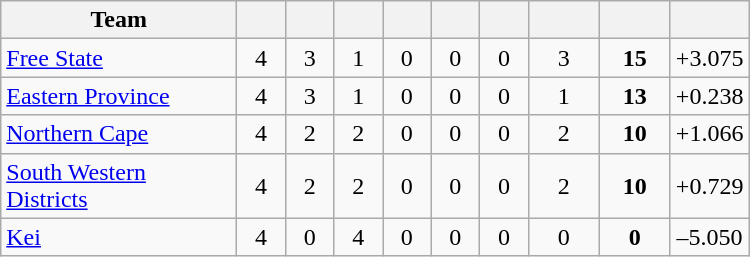<table class="wikitable" style="text-align:center">
<tr>
<th width="150">Team</th>
<th width="25"></th>
<th width="25"></th>
<th width="25"></th>
<th width="25"></th>
<th width="25"></th>
<th width="25"></th>
<th width="40"></th>
<th width="40"></th>
<th width="45"></th>
</tr>
<tr>
<td style="text-align:left"><a href='#'>Free State</a></td>
<td>4</td>
<td>3</td>
<td>1</td>
<td>0</td>
<td>0</td>
<td>0</td>
<td>3</td>
<td><strong>15</strong></td>
<td>+3.075</td>
</tr>
<tr>
<td style="text-align:left"><a href='#'>Eastern Province</a></td>
<td>4</td>
<td>3</td>
<td>1</td>
<td>0</td>
<td>0</td>
<td>0</td>
<td>1</td>
<td><strong>13</strong></td>
<td>+0.238</td>
</tr>
<tr>
<td style="text-align:left"><a href='#'>Northern Cape</a></td>
<td>4</td>
<td>2</td>
<td>2</td>
<td>0</td>
<td>0</td>
<td>0</td>
<td>2</td>
<td><strong>10</strong></td>
<td>+1.066</td>
</tr>
<tr>
<td style="text-align:left"><a href='#'>South Western Districts</a></td>
<td>4</td>
<td>2</td>
<td>2</td>
<td>0</td>
<td>0</td>
<td>0</td>
<td>2</td>
<td><strong>10</strong></td>
<td>+0.729</td>
</tr>
<tr>
<td style="text-align:left"><a href='#'>Kei</a></td>
<td>4</td>
<td>0</td>
<td>4</td>
<td>0</td>
<td>0</td>
<td>0</td>
<td>0</td>
<td><strong>0</strong></td>
<td>–5.050</td>
</tr>
</table>
